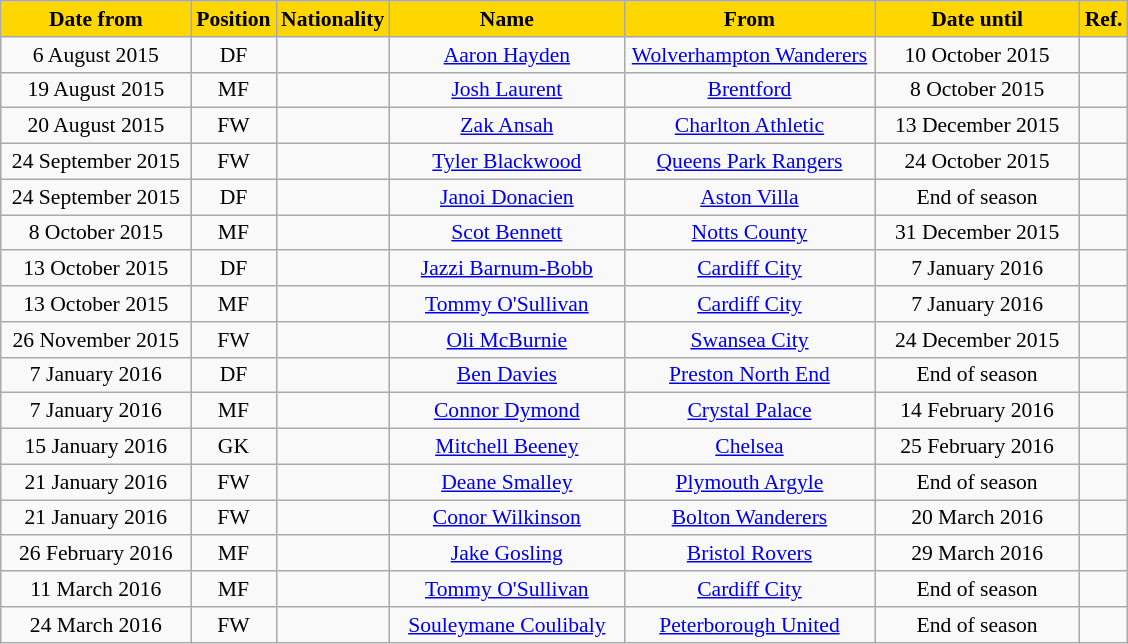<table class="wikitable"  style="text-align:center; font-size:90%; ">
<tr>
<th style="background:#FFD700; color:black; width:120px;">Date from</th>
<th style="background:#FFD700; color:black; width:50px;">Position</th>
<th style="background:#FFD700; color:black; width:50px;">Nationality</th>
<th style="background:#FFD700; color:black; width:150px;">Name</th>
<th style="background:#FFD700; color:black; width:160px;">From</th>
<th style="background:#FFD700; color:black; width:130px;">Date until</th>
<th style="background:#FFD700; color:black; width:25px;">Ref.</th>
</tr>
<tr>
<td>6 August 2015</td>
<td>DF</td>
<td></td>
<td><a href='#'>Aaron Hayden</a></td>
<td><a href='#'>Wolverhampton Wanderers</a></td>
<td>10 October 2015</td>
<td></td>
</tr>
<tr>
<td>19 August 2015</td>
<td>MF</td>
<td></td>
<td><a href='#'>Josh Laurent</a></td>
<td><a href='#'>Brentford</a></td>
<td>8 October 2015</td>
<td></td>
</tr>
<tr>
<td>20 August 2015</td>
<td>FW</td>
<td></td>
<td><a href='#'>Zak Ansah</a></td>
<td><a href='#'>Charlton Athletic</a></td>
<td>13 December 2015</td>
<td></td>
</tr>
<tr>
<td>24 September 2015</td>
<td>FW</td>
<td></td>
<td><a href='#'>Tyler Blackwood</a></td>
<td><a href='#'>Queens Park Rangers</a></td>
<td>24 October 2015</td>
<td></td>
</tr>
<tr>
<td>24 September 2015</td>
<td>DF</td>
<td></td>
<td><a href='#'>Janoi Donacien</a></td>
<td><a href='#'>Aston Villa</a></td>
<td>End of season</td>
<td></td>
</tr>
<tr>
<td>8 October 2015</td>
<td>MF</td>
<td></td>
<td><a href='#'>Scot Bennett</a></td>
<td><a href='#'>Notts County</a></td>
<td>31 December 2015</td>
<td></td>
</tr>
<tr>
<td>13 October 2015</td>
<td>DF</td>
<td></td>
<td><a href='#'>Jazzi Barnum-Bobb</a></td>
<td><a href='#'>Cardiff City</a></td>
<td>7 January 2016</td>
<td></td>
</tr>
<tr>
<td>13 October 2015</td>
<td>MF</td>
<td></td>
<td><a href='#'>Tommy O'Sullivan</a></td>
<td><a href='#'>Cardiff City</a></td>
<td>7 January 2016</td>
<td></td>
</tr>
<tr>
<td>26 November 2015</td>
<td>FW</td>
<td></td>
<td><a href='#'>Oli McBurnie</a></td>
<td><a href='#'>Swansea City</a></td>
<td>24 December 2015</td>
<td></td>
</tr>
<tr>
<td>7 January 2016</td>
<td>DF</td>
<td></td>
<td><a href='#'>Ben Davies</a></td>
<td><a href='#'>Preston North End</a></td>
<td>End of season</td>
<td></td>
</tr>
<tr>
<td>7 January 2016</td>
<td>MF</td>
<td></td>
<td><a href='#'>Connor Dymond</a></td>
<td><a href='#'>Crystal Palace</a></td>
<td>14 February 2016</td>
<td></td>
</tr>
<tr>
<td>15 January 2016</td>
<td>GK</td>
<td></td>
<td><a href='#'>Mitchell Beeney</a></td>
<td><a href='#'>Chelsea</a></td>
<td>25 February 2016</td>
<td></td>
</tr>
<tr>
<td>21 January 2016</td>
<td>FW</td>
<td></td>
<td><a href='#'>Deane Smalley</a></td>
<td><a href='#'>Plymouth Argyle</a></td>
<td>End of season</td>
<td></td>
</tr>
<tr>
<td>21 January 2016</td>
<td>FW</td>
<td></td>
<td><a href='#'>Conor Wilkinson</a></td>
<td><a href='#'>Bolton Wanderers</a></td>
<td>20 March 2016</td>
<td></td>
</tr>
<tr>
<td>26 February 2016</td>
<td>MF</td>
<td></td>
<td><a href='#'>Jake Gosling</a></td>
<td><a href='#'>Bristol Rovers</a></td>
<td>29 March 2016</td>
<td></td>
</tr>
<tr>
<td>11 March 2016</td>
<td>MF</td>
<td></td>
<td><a href='#'>Tommy O'Sullivan</a></td>
<td><a href='#'>Cardiff City</a></td>
<td>End of season</td>
<td></td>
</tr>
<tr>
<td>24 March 2016</td>
<td>FW</td>
<td></td>
<td><a href='#'>Souleymane Coulibaly</a></td>
<td><a href='#'>Peterborough United</a></td>
<td>End of season</td>
<td></td>
</tr>
</table>
